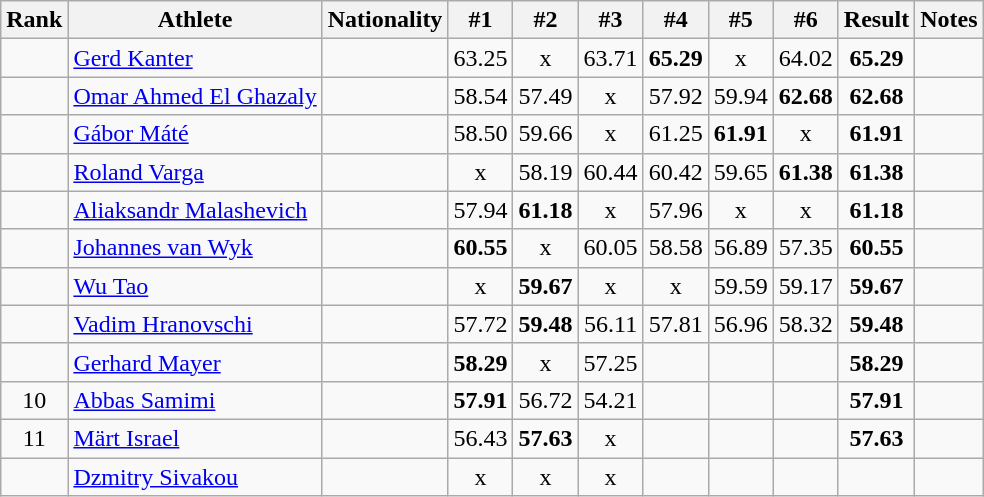<table class="wikitable sortable" style="text-align:center">
<tr>
<th>Rank</th>
<th>Athlete</th>
<th>Nationality</th>
<th>#1</th>
<th>#2</th>
<th>#3</th>
<th>#4</th>
<th>#5</th>
<th>#6</th>
<th>Result</th>
<th>Notes</th>
</tr>
<tr>
<td></td>
<td align="left"><a href='#'>Gerd Kanter</a></td>
<td align=left></td>
<td>63.25</td>
<td>x</td>
<td>63.71</td>
<td><strong>65.29</strong></td>
<td>x</td>
<td>64.02</td>
<td><strong>65.29</strong></td>
<td></td>
</tr>
<tr>
<td></td>
<td align="left"><a href='#'>Omar Ahmed El Ghazaly</a></td>
<td align=left></td>
<td>58.54</td>
<td>57.49</td>
<td>x</td>
<td>57.92</td>
<td>59.94</td>
<td><strong>62.68</strong></td>
<td><strong>62.68</strong></td>
<td></td>
</tr>
<tr>
<td></td>
<td align="left"><a href='#'>Gábor Máté</a></td>
<td align=left></td>
<td>58.50</td>
<td>59.66</td>
<td>x</td>
<td>61.25</td>
<td><strong>61.91</strong></td>
<td>x</td>
<td><strong>61.91</strong></td>
<td></td>
</tr>
<tr>
<td></td>
<td align="left"><a href='#'>Roland Varga</a></td>
<td align=left></td>
<td>x</td>
<td>58.19</td>
<td>60.44</td>
<td>60.42</td>
<td>59.65</td>
<td><strong>61.38</strong></td>
<td><strong>61.38</strong></td>
<td></td>
</tr>
<tr>
<td></td>
<td align="left"><a href='#'>Aliaksandr Malashevich</a></td>
<td align=left></td>
<td>57.94</td>
<td><strong>61.18</strong></td>
<td>x</td>
<td>57.96</td>
<td>x</td>
<td>x</td>
<td><strong>61.18</strong></td>
<td></td>
</tr>
<tr>
<td></td>
<td align="left"><a href='#'>Johannes van Wyk</a></td>
<td align=left></td>
<td><strong>60.55</strong></td>
<td>x</td>
<td>60.05</td>
<td>58.58</td>
<td>56.89</td>
<td>57.35</td>
<td><strong>60.55</strong></td>
<td></td>
</tr>
<tr>
<td></td>
<td align="left"><a href='#'>Wu Tao</a></td>
<td align=left></td>
<td>x</td>
<td><strong>59.67</strong></td>
<td>x</td>
<td>x</td>
<td>59.59</td>
<td>59.17</td>
<td><strong>59.67</strong></td>
<td></td>
</tr>
<tr>
<td></td>
<td align="left"><a href='#'>Vadim Hranovschi</a></td>
<td align=left></td>
<td>57.72</td>
<td><strong>59.48</strong></td>
<td>56.11</td>
<td>57.81</td>
<td>56.96</td>
<td>58.32</td>
<td><strong>59.48</strong></td>
<td></td>
</tr>
<tr>
<td></td>
<td align="left"><a href='#'>Gerhard Mayer</a></td>
<td align=left></td>
<td><strong>58.29</strong></td>
<td>x</td>
<td>57.25</td>
<td></td>
<td></td>
<td></td>
<td><strong>58.29</strong></td>
<td></td>
</tr>
<tr>
<td>10</td>
<td align="left"><a href='#'>Abbas Samimi</a></td>
<td align=left></td>
<td><strong>57.91</strong></td>
<td>56.72</td>
<td>54.21</td>
<td></td>
<td></td>
<td></td>
<td><strong>57.91</strong></td>
<td></td>
</tr>
<tr>
<td>11</td>
<td align="left"><a href='#'>Märt Israel</a></td>
<td align=left></td>
<td>56.43</td>
<td><strong>57.63</strong></td>
<td>x</td>
<td></td>
<td></td>
<td></td>
<td><strong>57.63</strong></td>
<td></td>
</tr>
<tr>
<td></td>
<td align="left"><a href='#'>Dzmitry Sivakou</a></td>
<td align=left></td>
<td>x</td>
<td>x</td>
<td>x</td>
<td></td>
<td></td>
<td></td>
<td><strong></strong></td>
<td></td>
</tr>
</table>
